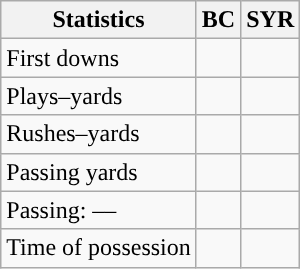<table class="wikitable" style="float:left">
<tr>
<th>Statistics</th>
<th>BC</th>
<th>SYR</th>
</tr>
<tr>
<td>First downs</td>
<td></td>
<td></td>
</tr>
<tr>
<td>Plays–yards</td>
<td></td>
<td></td>
</tr>
<tr>
<td>Rushes–yards</td>
<td></td>
<td></td>
</tr>
<tr>
<td>Passing yards</td>
<td></td>
<td></td>
</tr>
<tr>
<td>Passing: ––</td>
<td></td>
<td></td>
</tr>
<tr>
<td>Time of possession</td>
<td></td>
<td></td>
</tr>
</table>
